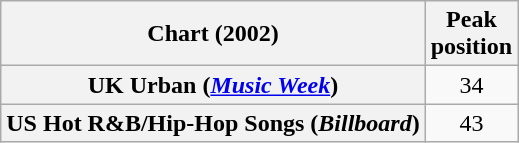<table class="wikitable sortable plainrowheaders" style="text-align:center;">
<tr>
<th scope="col">Chart (2002)</th>
<th scope="col">Peak<br>position</th>
</tr>
<tr>
<th scope="row">UK Urban (<em><a href='#'>Music Week</a></em>)</th>
<td align="center">34</td>
</tr>
<tr>
<th scope="row">US Hot R&B/Hip-Hop Songs (<em>Billboard</em>)</th>
<td align="center">43</td>
</tr>
</table>
